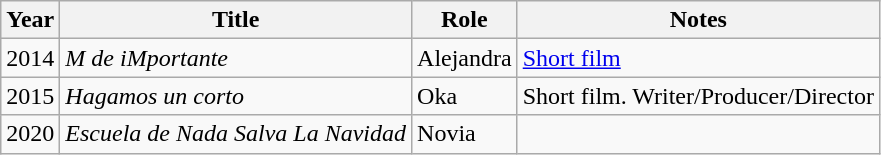<table class="wikitable sortable">
<tr>
<th>Year</th>
<th>Title</th>
<th>Role</th>
<th>Notes</th>
</tr>
<tr>
<td>2014</td>
<td><em>M de iMportante</em></td>
<td>Alejandra</td>
<td><a href='#'>Short film</a></td>
</tr>
<tr>
<td>2015</td>
<td><em>Hagamos un corto</em></td>
<td>Oka</td>
<td>Short film. Writer/Producer/Director</td>
</tr>
<tr>
<td>2020</td>
<td><em>Escuela de Nada Salva La Navidad</em></td>
<td>Novia</td>
<td></td>
</tr>
</table>
